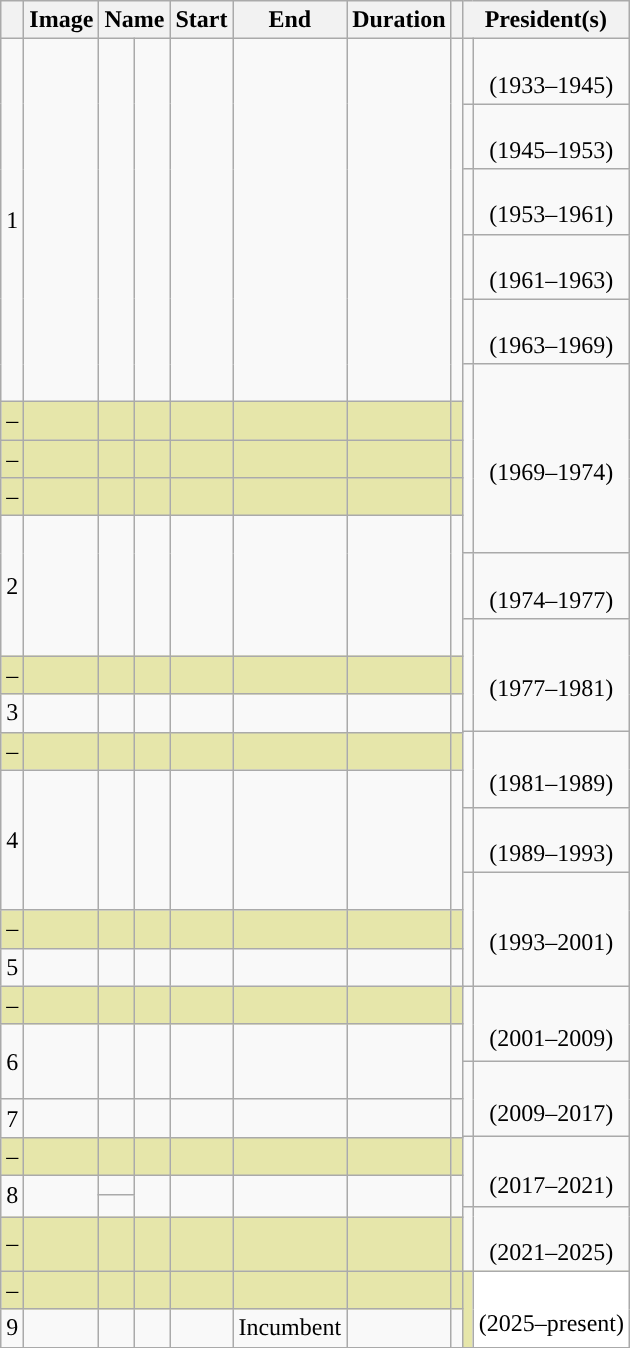<table class="wikitable sortable" style="text-align:center" width:100%border:1px #AAAAFF solid">
<tr>
<th></th>
<th class=unsortable>Image</th>
<th colspan=2>Name</th>
<th>Start</th>
<th>End</th>
<th>Duration</th>
<th></th>
<th colspan=2>President(s)</th>
</tr>
<tr>
<td rowspan=6>1</td>
<td rowspan=6></td>
<td rowspan=6 style="background: "></td>
<td rowspan=6></td>
<td rowspan=6></td>
<td rowspan=6></td>
<td rowspan=6></td>
<td rowspan=6></td>
<td style="background: "></td>
<td><br>(1933–1945)</td>
</tr>
<tr>
<td style="background: "></td>
<td><br>(1945–1953)</td>
</tr>
<tr>
<td style="background: "></td>
<td><br>(1953–1961)</td>
</tr>
<tr>
<td style="background: "></td>
<td><br>(1961–1963)</td>
</tr>
<tr>
<td style="background: "></td>
<td><br>(1963–1969)</td>
</tr>
<tr style="height: 25px;">
<td rowspan=5 style="background: "></td>
<td rowspan=5><br>(1969–1974)</td>
</tr>
<tr bgcolor="#e6e6aa">
<td>–</td>
<td></td>
<td style="background: "></td>
<td><br></td>
<td></td>
<td></td>
<td></td>
<td></td>
</tr>
<tr bgcolor="#e6e6aa">
<td>–</td>
<td></td>
<td style="background: "></td>
<td><br></td>
<td></td>
<td></td>
<td></td>
<td></td>
</tr>
<tr bgcolor="#e6e6aa">
<td>–</td>
<td></td>
<td style="background: "></td>
<td><br></td>
<td></td>
<td></td>
<td></td>
<td></td>
</tr>
<tr style="height: 25px;">
<td rowspan=3>2</td>
<td rowspan=3></td>
<td rowspan=3 style="background: "></td>
<td rowspan=3></td>
<td rowspan=3></td>
<td rowspan=3></td>
<td rowspan=3></td>
<td rowspan=3></td>
</tr>
<tr>
<td style="background: "></td>
<td><br>(1974–1977)</td>
</tr>
<tr style="height: 25px;">
<td rowspan=3 style="background: "></td>
<td rowspan=3><br>(1977–1981)</td>
</tr>
<tr bgcolor="#e6e6aa">
<td>–</td>
<td></td>
<td style="background: "></td>
<td><br></td>
<td></td>
<td></td>
<td></td>
<td></td>
</tr>
<tr style="height: 25px;">
<td rowspan=2>3</td>
<td rowspan=2></td>
<td rowspan=2 style="background: "></td>
<td rowspan=2></td>
<td rowspan=2></td>
<td rowspan=2></td>
<td rowspan=2></td>
<td rowspan=2></td>
</tr>
<tr>
<td rowspan=3 style="background: "></td>
<td rowspan=3><br>(1981–1989)</td>
</tr>
<tr bgcolor="#e6e6aa">
<td>–</td>
<td></td>
<td style="background: "></td>
<td><br></td>
<td></td>
<td></td>
<td></td>
<td></td>
</tr>
<tr style="height: 25px;">
<td rowspan=3>4</td>
<td rowspan=3></td>
<td rowspan=3 style="background: "></td>
<td rowspan=3></td>
<td rowspan=3></td>
<td rowspan=3></td>
<td rowspan=3></td>
<td rowspan=3></td>
</tr>
<tr>
<td style="background: "></td>
<td><br>(1989–1993)</td>
</tr>
<tr style="height: 25px;">
<td rowspan=3 style="background: "></td>
<td rowspan=3><br>(1993–2001)</td>
</tr>
<tr bgcolor="#e6e6aa">
<td>–</td>
<td></td>
<td style="background: "></td>
<td><br></td>
<td></td>
<td></td>
<td></td>
<td></td>
</tr>
<tr style="height: 25px;">
<td rowspan=2>5</td>
<td rowspan=2></td>
<td rowspan=2 style="background: "></td>
<td rowspan=2></td>
<td rowspan=2></td>
<td rowspan=2></td>
<td rowspan=2></td>
<td rowspan=2></td>
</tr>
<tr>
<td rowspan=3 style="background: "></td>
<td rowspan=3><br>(2001–2009)</td>
</tr>
<tr bgcolor="#e6e6aa">
<td>–</td>
<td></td>
<td style="background: "></td>
<td><br></td>
<td></td>
<td></td>
<td></td>
<td></td>
</tr>
<tr style="height: 25px;">
<td rowspan=2>6</td>
<td rowspan=2></td>
<td rowspan=2 style="background: "></td>
<td rowspan=2></td>
<td rowspan=2></td>
<td rowspan=2></td>
<td rowspan=2></td>
<td rowspan=2></td>
</tr>
<tr style="height: 25px;">
<td rowspan=2 style="background: "></td>
<td rowspan=2><br>(2009–2017)</td>
</tr>
<tr style="height: 25px;">
<td rowspan=2>7</td>
<td rowspan=2></td>
<td rowspan=2 style="background: linear-gradient("></td>
<td rowspan=2></td>
<td rowspan=2></td>
<td rowspan=2></td>
<td rowspan=2></td>
<td rowspan=2></td>
</tr>
<tr>
<td rowspan=4 style="background: "></td>
<td rowspan=4><br>(2017–2021)</td>
</tr>
<tr bgcolor="#e6e6aa">
<td>–</td>
<td></td>
<td style="background: "></td>
<td><br></td>
<td></td>
<td></td>
<td></td>
<td></td>
</tr>
<tr>
<td rowspan=3>8</td>
<td rowspan=3></td>
<td></td>
<td rowspan=3></td>
<td rowspan=3></td>
<td rowspan=3></td>
<td rowspan=3></td>
<td rowspan=3></td>
</tr>
<tr>
<td rowspan=2 style="background: "></td>
</tr>
<tr>
<td rowspan=2 style="background: "></td>
<td rowspan=2><br>(2021–2025)</td>
</tr>
<tr bgcolor="#e6e6aa">
<td>–</td>
<td></td>
<td style="background: "></td>
<td><br></td>
<td></td>
<td></td>
<td></td>
<td></td>
</tr>
<tr bgcolor="#e6e6aa">
<td>–</td>
<td></td>
<td style="background: "></td>
<td><br></td>
<td></td>
<td></td>
<td></td>
<td></td>
<td rowspan=2 style="background: "></td>
<td rowspan=2 bgcolor="#ffffff"><br>(2025–present)</td>
</tr>
<tr>
<td>9</td>
<td></td>
<td style="background: "></td>
<td></td>
<td></td>
<td>Incumbent</td>
<td></td>
<td></td>
</tr>
<tr>
</tr>
</table>
